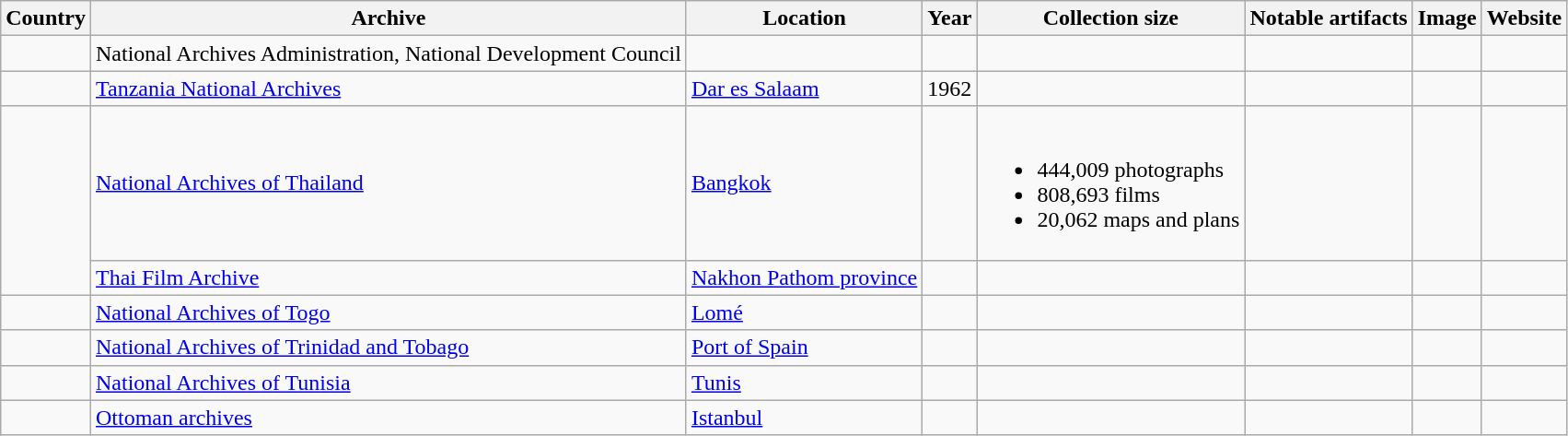<table class="wikitable">
<tr>
<th>Country</th>
<th>Archive</th>
<th>Location</th>
<th>Year</th>
<th>Collection size</th>
<th>Notable artifacts</th>
<th>Image</th>
<th>Website</th>
</tr>
<tr>
<td></td>
<td>National Archives Administration, National Development Council</td>
<td></td>
<td></td>
<td></td>
<td></td>
<td></td>
<td></td>
</tr>
<tr>
<td></td>
<td><a href='#'>Tanzania National Archives</a></td>
<td><a href='#'>Dar es Salaam</a></td>
<td>1962</td>
<td></td>
<td></td>
<td></td>
<td></td>
</tr>
<tr>
<td rowspan="2"></td>
<td><a href='#'>National Archives of Thailand</a></td>
<td><a href='#'>Bangkok</a></td>
<td></td>
<td><br><ul><li>444,009 photographs</li><li>808,693 films</li><li>20,062 maps and plans</li></ul></td>
<td></td>
<td></td>
<td></td>
</tr>
<tr>
<td><a href='#'>Thai Film Archive</a></td>
<td><a href='#'>Nakhon Pathom province</a></td>
<td></td>
<td></td>
<td></td>
<td></td>
<td></td>
</tr>
<tr>
<td></td>
<td><a href='#'>National Archives of Togo</a></td>
<td><a href='#'>Lomé</a></td>
<td></td>
<td></td>
<td></td>
<td></td>
<td></td>
</tr>
<tr>
<td></td>
<td><a href='#'>National Archives of Trinidad and Tobago</a></td>
<td><a href='#'>Port of Spain</a></td>
<td></td>
<td></td>
<td></td>
<td></td>
<td></td>
</tr>
<tr>
<td></td>
<td><a href='#'>National Archives of Tunisia</a></td>
<td><a href='#'>Tunis</a></td>
<td></td>
<td></td>
<td></td>
<td></td>
<td></td>
</tr>
<tr>
<td></td>
<td><a href='#'>Ottoman archives</a></td>
<td><a href='#'>Istanbul</a></td>
<td></td>
<td></td>
<td></td>
<td></td>
<td></td>
</tr>
</table>
